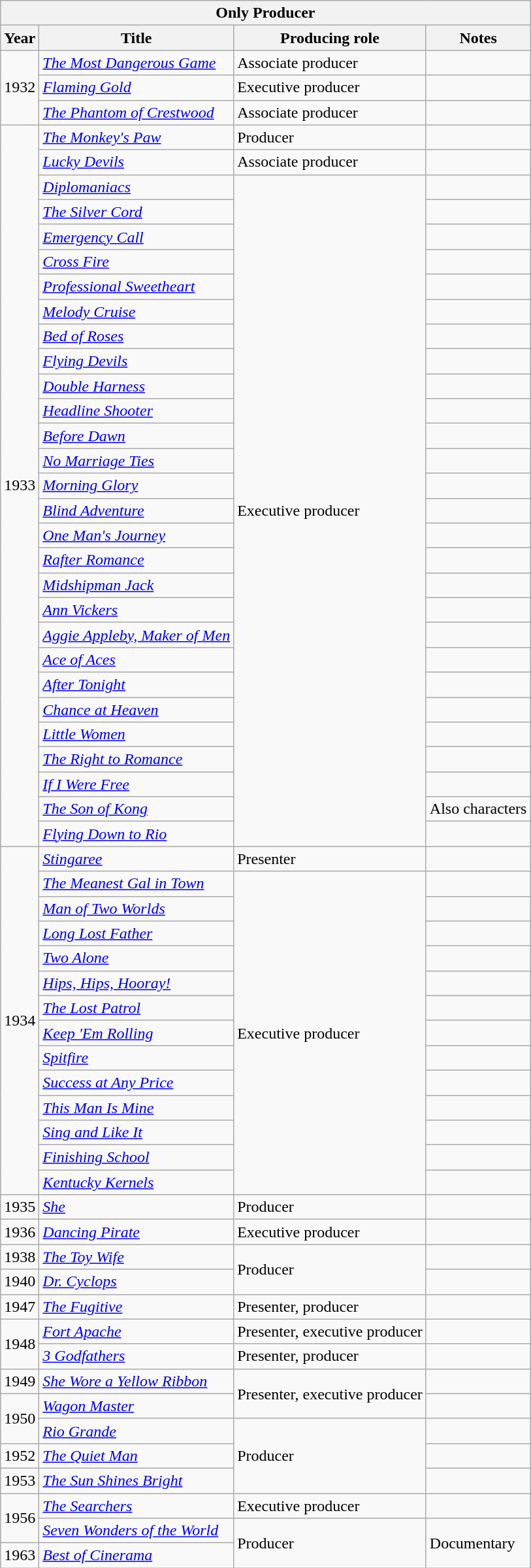<table class="wikitable sortable">
<tr>
<th colspan="4">Only Producer</th>
</tr>
<tr>
<th>Year</th>
<th>Title</th>
<th>Producing role</th>
<th>Notes</th>
</tr>
<tr>
<td rowspan="3">1932</td>
<td><em><a href='#'>The Most Dangerous Game</a></em></td>
<td>Associate producer</td>
<td></td>
</tr>
<tr>
<td><em><a href='#'>Flaming Gold</a></em></td>
<td>Executive producer</td>
<td></td>
</tr>
<tr>
<td><em><a href='#'>The Phantom of Crestwood</a></em></td>
<td>Associate producer</td>
<td></td>
</tr>
<tr>
<td rowspan="29">1933</td>
<td><em><a href='#'>The Monkey's Paw</a></em></td>
<td>Producer</td>
<td></td>
</tr>
<tr>
<td><em><a href='#'>Lucky Devils</a></em></td>
<td>Associate producer</td>
<td></td>
</tr>
<tr>
<td><em><a href='#'>Diplomaniacs</a></em></td>
<td rowspan="27">Executive producer</td>
<td></td>
</tr>
<tr>
<td><em><a href='#'>The Silver Cord</a></em></td>
<td></td>
</tr>
<tr>
<td><em><a href='#'>Emergency Call</a></em></td>
<td></td>
</tr>
<tr>
<td><em><a href='#'>Cross Fire</a></em></td>
<td></td>
</tr>
<tr>
<td><em><a href='#'>Professional Sweetheart</a></em></td>
<td></td>
</tr>
<tr>
<td><em><a href='#'>Melody Cruise</a></em></td>
<td></td>
</tr>
<tr>
<td><em><a href='#'>Bed of Roses</a></em></td>
<td></td>
</tr>
<tr>
<td><em><a href='#'>Flying Devils</a></em></td>
<td></td>
</tr>
<tr>
<td><em><a href='#'>Double Harness</a></em></td>
<td></td>
</tr>
<tr>
<td><em><a href='#'>Headline Shooter</a></em></td>
<td></td>
</tr>
<tr>
<td><em><a href='#'>Before Dawn</a></em></td>
<td></td>
</tr>
<tr>
<td><em><a href='#'>No Marriage Ties</a></em></td>
<td></td>
</tr>
<tr>
<td><em><a href='#'>Morning Glory</a></em></td>
<td></td>
</tr>
<tr>
<td><em><a href='#'>Blind Adventure</a></em></td>
<td></td>
</tr>
<tr>
<td><em><a href='#'>One Man's Journey</a></em></td>
<td></td>
</tr>
<tr>
<td><em><a href='#'>Rafter Romance</a></em></td>
<td></td>
</tr>
<tr>
<td><em><a href='#'>Midshipman Jack</a></em></td>
<td></td>
</tr>
<tr>
<td><em><a href='#'>Ann Vickers</a></em></td>
<td></td>
</tr>
<tr>
<td><em><a href='#'>Aggie Appleby, Maker of Men</a></em></td>
<td></td>
</tr>
<tr>
<td><em><a href='#'>Ace of Aces</a></em></td>
<td></td>
</tr>
<tr>
<td><em><a href='#'>After Tonight</a></em></td>
<td></td>
</tr>
<tr>
<td><em><a href='#'>Chance at Heaven</a></em></td>
<td></td>
</tr>
<tr>
<td><em><a href='#'>Little Women</a></em></td>
<td></td>
</tr>
<tr>
<td><em><a href='#'>The Right to Romance</a></em></td>
<td></td>
</tr>
<tr>
<td><em><a href='#'>If I Were Free</a></em></td>
<td></td>
</tr>
<tr>
<td><em><a href='#'>The Son of Kong</a></em></td>
<td>Also characters</td>
</tr>
<tr>
<td><em><a href='#'>Flying Down to Rio</a></em></td>
<td></td>
</tr>
<tr>
<td rowspan="14">1934</td>
<td><em><a href='#'>Stingaree</a></em></td>
<td>Presenter</td>
<td></td>
</tr>
<tr>
<td><em><a href='#'>The Meanest Gal in Town</a></em></td>
<td rowspan="13">Executive producer</td>
<td></td>
</tr>
<tr>
<td><em><a href='#'>Man of Two Worlds</a></em></td>
<td></td>
</tr>
<tr>
<td><em><a href='#'>Long Lost Father</a></em></td>
<td></td>
</tr>
<tr>
<td><em><a href='#'>Two Alone</a></em></td>
<td></td>
</tr>
<tr>
<td><em><a href='#'>Hips, Hips, Hooray!</a></em></td>
<td></td>
</tr>
<tr>
<td><em><a href='#'>The Lost Patrol</a></em></td>
<td></td>
</tr>
<tr>
<td><em><a href='#'>Keep 'Em Rolling</a></em></td>
<td></td>
</tr>
<tr>
<td><em><a href='#'>Spitfire</a></em></td>
<td></td>
</tr>
<tr>
<td><em><a href='#'>Success at Any Price</a></em></td>
<td></td>
</tr>
<tr>
<td><em><a href='#'>This Man Is Mine</a></em></td>
<td></td>
</tr>
<tr>
<td><em><a href='#'>Sing and Like It</a></em></td>
<td></td>
</tr>
<tr>
<td><em><a href='#'>Finishing School</a></em></td>
<td></td>
</tr>
<tr>
<td><em><a href='#'>Kentucky Kernels</a></em></td>
<td></td>
</tr>
<tr>
<td>1935</td>
<td><em><a href='#'>She</a></em></td>
<td>Producer</td>
<td></td>
</tr>
<tr>
<td>1936</td>
<td><em><a href='#'>Dancing Pirate</a></em></td>
<td>Executive producer</td>
<td></td>
</tr>
<tr>
<td>1938</td>
<td><em><a href='#'>The Toy Wife</a></em></td>
<td rowspan="2">Producer</td>
<td></td>
</tr>
<tr>
<td>1940</td>
<td><em><a href='#'>Dr. Cyclops</a></em></td>
<td></td>
</tr>
<tr>
<td>1947</td>
<td><em><a href='#'>The Fugitive</a></em></td>
<td>Presenter, producer</td>
<td></td>
</tr>
<tr>
<td rowspan="2">1948</td>
<td><em><a href='#'>Fort Apache</a></em></td>
<td>Presenter, executive producer</td>
<td></td>
</tr>
<tr>
<td><em><a href='#'>3 Godfathers</a></em></td>
<td>Presenter, producer</td>
<td></td>
</tr>
<tr>
<td>1949</td>
<td><em><a href='#'>She Wore a Yellow Ribbon</a></em></td>
<td rowspan="2">Presenter, executive producer</td>
<td></td>
</tr>
<tr>
<td rowspan="2">1950</td>
<td><em><a href='#'>Wagon Master</a></em></td>
<td></td>
</tr>
<tr>
<td><em><a href='#'>Rio Grande</a></em></td>
<td rowspan="3">Producer</td>
<td></td>
</tr>
<tr>
<td>1952</td>
<td><em><a href='#'>The Quiet Man</a></em></td>
<td></td>
</tr>
<tr>
<td>1953</td>
<td><em><a href='#'>The Sun Shines Bright</a></em></td>
<td></td>
</tr>
<tr>
<td rowspan="2">1956</td>
<td><em><a href='#'>The Searchers</a></em></td>
<td>Executive producer</td>
<td></td>
</tr>
<tr>
<td><em><a href='#'>Seven Wonders of the World</a></em></td>
<td rowspan="2">Producer</td>
<td rowspan="2">Documentary</td>
</tr>
<tr>
<td>1963</td>
<td><em><a href='#'>Best of Cinerama</a></em></td>
</tr>
</table>
